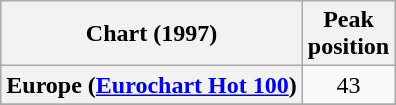<table class="wikitable sortable plainrowheaders" style="text-align:center">
<tr>
<th>Chart (1997)</th>
<th>Peak<br>position</th>
</tr>
<tr>
<th scope="row">Europe (<a href='#'>Eurochart Hot 100</a>)</th>
<td>43</td>
</tr>
<tr>
</tr>
<tr>
</tr>
</table>
